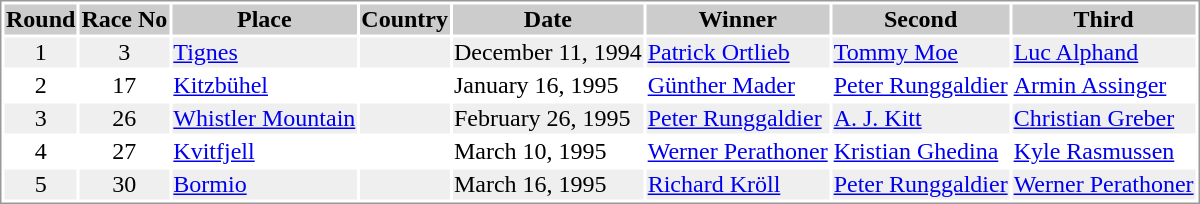<table border="0" style="border: 1px solid #999; background-color:#FFFFFF; text-align:center">
<tr align="center" bgcolor="#CCCCCC">
<th>Round</th>
<th>Race No</th>
<th>Place</th>
<th>Country</th>
<th>Date</th>
<th>Winner</th>
<th>Second</th>
<th>Third</th>
</tr>
<tr bgcolor="#EFEFEF">
<td>1</td>
<td>3</td>
<td align="left"><a href='#'>Tignes</a></td>
<td align="left"></td>
<td align="left">December 11, 1994</td>
<td align="left"> <a href='#'>Patrick Ortlieb</a></td>
<td align="left"> <a href='#'>Tommy Moe</a></td>
<td align="left"> <a href='#'>Luc Alphand</a></td>
</tr>
<tr>
<td>2</td>
<td>17</td>
<td align="left"><a href='#'>Kitzbühel</a></td>
<td align="left"></td>
<td align="left">January 16, 1995</td>
<td align="left"> <a href='#'>Günther Mader</a></td>
<td align="left"> <a href='#'>Peter Runggaldier</a></td>
<td align="left"> <a href='#'>Armin Assinger</a></td>
</tr>
<tr bgcolor="#EFEFEF">
<td>3</td>
<td>26</td>
<td align="left"><a href='#'>Whistler Mountain</a></td>
<td align="left"></td>
<td align="left">February 26, 1995</td>
<td align="left"> <a href='#'>Peter Runggaldier</a></td>
<td align="left"> <a href='#'>A. J. Kitt</a></td>
<td align="left"> <a href='#'>Christian Greber</a></td>
</tr>
<tr>
<td>4</td>
<td>27</td>
<td align="left"><a href='#'>Kvitfjell</a></td>
<td align="left"></td>
<td align="left">March 10, 1995</td>
<td align="left"> <a href='#'>Werner Perathoner</a></td>
<td align="left"> <a href='#'>Kristian Ghedina</a></td>
<td align="left"> <a href='#'>Kyle Rasmussen</a></td>
</tr>
<tr bgcolor="#EFEFEF">
<td>5</td>
<td>30</td>
<td align="left"><a href='#'>Bormio</a></td>
<td align="left"></td>
<td align="left">March 16, 1995</td>
<td align="left"> <a href='#'>Richard Kröll</a></td>
<td align="left"> <a href='#'>Peter Runggaldier</a></td>
<td align="left"> <a href='#'>Werner Perathoner</a></td>
</tr>
</table>
